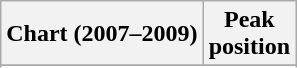<table class="wikitable sortable plainrowheaders" style="text-align:center">
<tr>
<th scope="col">Chart (2007–2009)</th>
<th scope="col">Peak<br>position</th>
</tr>
<tr>
</tr>
<tr>
</tr>
<tr>
</tr>
<tr>
</tr>
<tr>
</tr>
<tr>
</tr>
</table>
